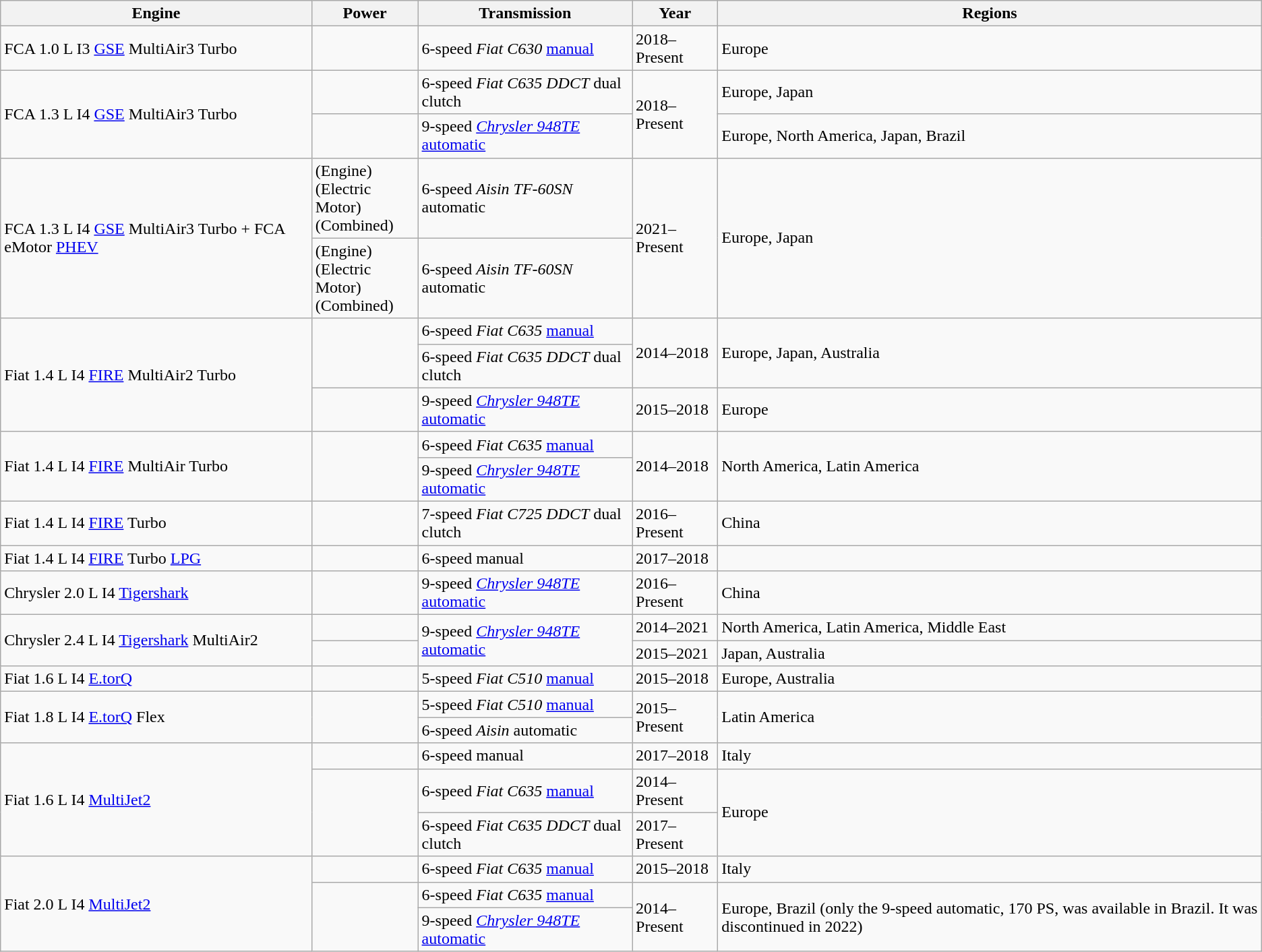<table class=wikitable>
<tr>
<th>Engine</th>
<th>Power</th>
<th>Transmission</th>
<th>Year</th>
<th>Regions</th>
</tr>
<tr>
<td>FCA 1.0 L I3 <a href='#'>GSE</a> MultiAir3 Turbo</td>
<td></td>
<td>6-speed <em>Fiat C630</em> <a href='#'>manual</a></td>
<td>2018–Present</td>
<td>Europe</td>
</tr>
<tr>
<td rowspan=2>FCA 1.3 L I4 <a href='#'>GSE</a> MultiAir3 Turbo</td>
<td></td>
<td>6-speed <em>Fiat C635 DDCT</em> dual clutch</td>
<td rowspan=2>2018–Present</td>
<td>Europe, Japan</td>
</tr>
<tr>
<td></td>
<td>9-speed <em><a href='#'>Chrysler 948TE</a></em> <a href='#'>automatic</a></td>
<td>Europe, North America, Japan, Brazil</td>
</tr>
<tr>
<td rowspan=2>FCA 1.3 L I4 <a href='#'>GSE</a> MultiAir3 Turbo + FCA eMotor <a href='#'>PHEV</a></td>
<td> (Engine)<br> (Electric Motor)<br> (Combined)</td>
<td>6-speed <em>Aisin TF-60SN</em> automatic</td>
<td rowspan="2">2021–Present</td>
<td rowspan=2>Europe, Japan</td>
</tr>
<tr>
<td> (Engine)<br> (Electric Motor)<br> (Combined)</td>
<td>6-speed <em>Aisin TF-60SN</em> automatic</td>
</tr>
<tr>
<td rowspan=3>Fiat 1.4 L I4 <a href='#'>FIRE</a> MultiAir2 Turbo</td>
<td rowspan=2></td>
<td>6-speed <em>Fiat C635</em> <a href='#'>manual</a></td>
<td rowspan=2>2014–2018</td>
<td rowspan=2>Europe, Japan, Australia</td>
</tr>
<tr>
<td>6-speed <em>Fiat C635 DDCT</em> dual clutch</td>
</tr>
<tr>
<td></td>
<td>9-speed <em><a href='#'>Chrysler 948TE</a></em> <a href='#'>automatic</a></td>
<td>2015–2018</td>
<td>Europe</td>
</tr>
<tr>
<td rowspan=2>Fiat 1.4 L I4 <a href='#'>FIRE</a> MultiAir Turbo</td>
<td rowspan=2></td>
<td>6-speed <em>Fiat C635</em> <a href='#'>manual</a></td>
<td rowspan=2>2014–2018</td>
<td rowspan=2>North America, Latin America</td>
</tr>
<tr>
<td>9-speed <em><a href='#'>Chrysler 948TE</a></em> <a href='#'>automatic</a></td>
</tr>
<tr>
<td>Fiat 1.4 L I4 <a href='#'>FIRE</a> Turbo</td>
<td></td>
<td>7-speed <em>Fiat C725 DDCT</em> dual clutch</td>
<td>2016–Present</td>
<td>China</td>
</tr>
<tr>
<td>Fiat 1.4 L I4 <a href='#'>FIRE</a> Turbo <a href='#'>LPG</a></td>
<td></td>
<td>6-speed manual</td>
<td>2017–2018</td>
<td></td>
</tr>
<tr>
<td>Chrysler 2.0 L I4 <a href='#'>Tigershark</a></td>
<td></td>
<td>9-speed <em><a href='#'>Chrysler 948TE</a></em> <a href='#'>automatic</a></td>
<td>2016–Present</td>
<td>China</td>
</tr>
<tr>
<td rowspan=2>Chrysler 2.4 L I4 <a href='#'>Tigershark</a> MultiAir2</td>
<td></td>
<td rowspan=2>9-speed <em><a href='#'>Chrysler 948TE</a></em> <a href='#'>automatic</a></td>
<td>2014–2021</td>
<td>North America, Latin America, Middle East</td>
</tr>
<tr>
<td></td>
<td>2015–2021</td>
<td>Japan, Australia</td>
</tr>
<tr>
<td>Fiat 1.6 L I4 <a href='#'>E.torQ</a></td>
<td></td>
<td>5-speed <em>Fiat C510</em> <a href='#'>manual</a></td>
<td>2015–2018</td>
<td>Europe, Australia</td>
</tr>
<tr>
<td rowspan=2>Fiat 1.8 L I4 <a href='#'>E.torQ</a> Flex</td>
<td rowspan=2></td>
<td>5-speed <em>Fiat C510</em> <a href='#'>manual</a></td>
<td rowspan=2>2015–Present</td>
<td rowspan=2>Latin America</td>
</tr>
<tr>
<td>6-speed <em>Aisin</em> automatic</td>
</tr>
<tr>
<td rowspan=3>Fiat 1.6 L I4 <a href='#'>MultiJet2</a></td>
<td></td>
<td>6-speed manual</td>
<td>2017–2018</td>
<td>Italy</td>
</tr>
<tr>
<td rowspan=2></td>
<td>6-speed <em>Fiat C635</em> <a href='#'>manual</a></td>
<td>2014–Present</td>
<td rowspan=2>Europe</td>
</tr>
<tr>
<td>6-speed <em>Fiat C635 DDCT</em> dual clutch</td>
<td>2017–Present</td>
</tr>
<tr>
<td rowspan=3>Fiat 2.0 L I4 <a href='#'>MultiJet2</a></td>
<td></td>
<td>6-speed <em>Fiat C635</em> <a href='#'>manual</a></td>
<td>2015–2018</td>
<td>Italy</td>
</tr>
<tr>
<td rowspan=2><br></td>
<td>6-speed <em>Fiat C635</em> <a href='#'>manual</a></td>
<td rowspan=2>2014–Present</td>
<td rowspan=2>Europe, Brazil (only the 9-speed automatic, 170 PS, was available in Brazil. It was discontinued in 2022)</td>
</tr>
<tr>
<td>9-speed <em><a href='#'>Chrysler 948TE</a></em> <a href='#'>automatic</a></td>
</tr>
</table>
